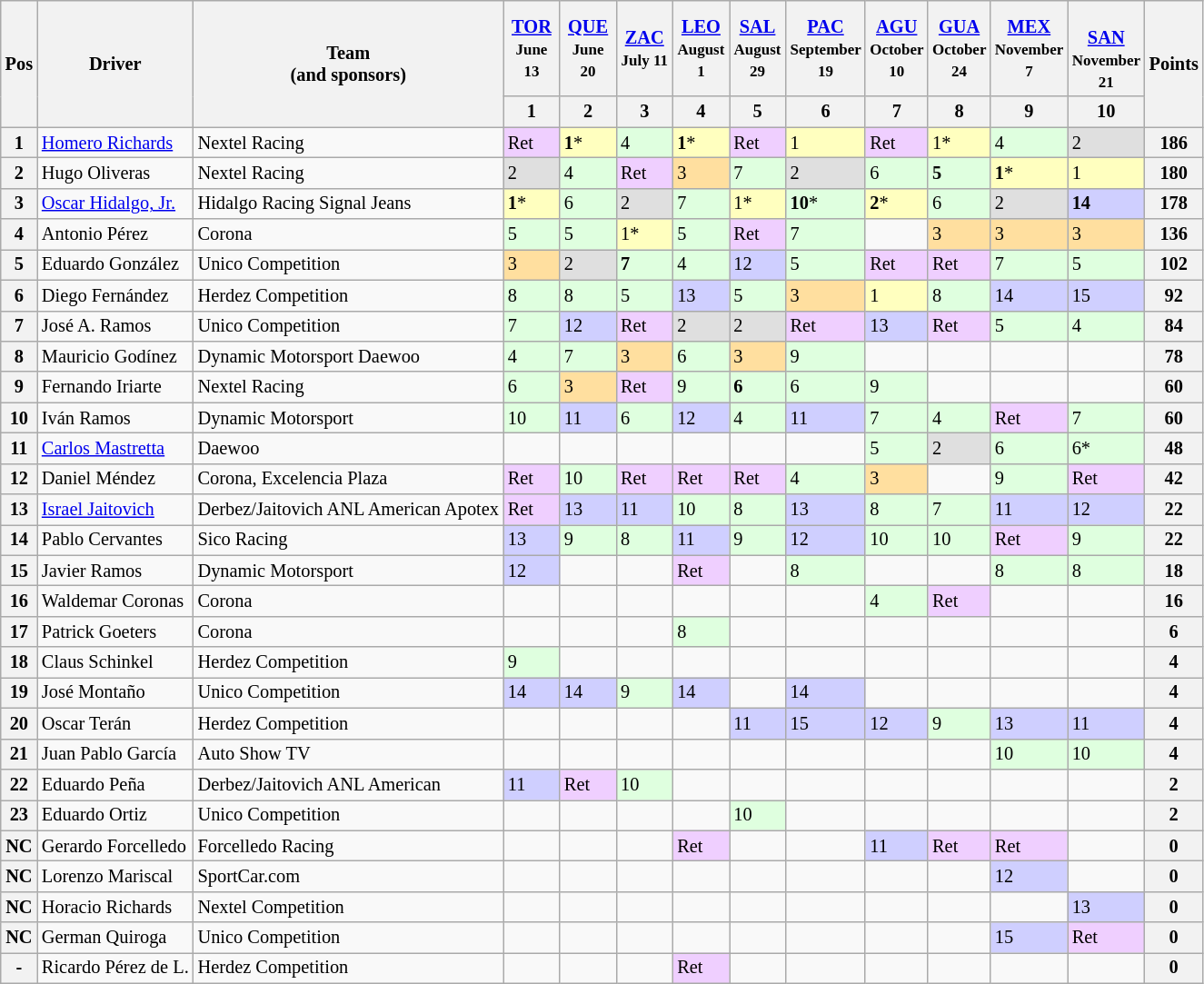<table class="wikitable" style="font-size:85%">
<tr>
<th rowspan=2>Pos</th>
<th rowspan=2>Driver</th>
<th rowspan=2>Team<br>(and sponsors)</th>
<th> <a href='#'>TOR</a><br><small>June 13</small></th>
<th> <a href='#'>QUE</a><br><small>June 20</small></th>
<th> <a href='#'>ZAC</a><br><small>July 11</small></th>
<th> <a href='#'>LEO</a><br><small>August 1</small></th>
<th> <a href='#'>SAL</a><br><small>August 29</small></th>
<th> <a href='#'>PAC</a><br><small>September 19</small></th>
<th> <a href='#'>AGU</a><br><small>October 10</small></th>
<th> <a href='#'>GUA</a><br><small>October 24</small></th>
<th> <a href='#'>MEX</a><br><small>November 7</small></th>
<th><br><a href='#'>SAN</a><br><small>November 21</small></th>
<th rowspan=2>Points</th>
</tr>
<tr>
<th width="35">1</th>
<th width="35">2</th>
<th width="35">3</th>
<th width="35">4</th>
<th width="35">5</th>
<th width="35">6</th>
<th width="35">7</th>
<th width="35">8</th>
<th width="35">9</th>
<th width="35">10</th>
</tr>
<tr>
<th>1</th>
<td> <a href='#'>Homero Richards</a></td>
<td>Nextel Racing</td>
<td style="background:#EFCFFF;">Ret</td>
<td style="background:#FFFFBF;"><strong>1</strong>*</td>
<td style="background:#DFFFDF;">4</td>
<td style="background:#FFFFBF;"><strong>1</strong>*</td>
<td style="background:#EFCFFF;">Ret</td>
<td style="background:#FFFFBF;">1</td>
<td style="background:#EFCFFF;">Ret</td>
<td style="background:#FFFFBF;">1*</td>
<td style="background:#DFFFDF;">4</td>
<td style="background:#DFDFDF;">2</td>
<th>186</th>
</tr>
<tr>
<th>2</th>
<td> Hugo Oliveras</td>
<td>Nextel Racing</td>
<td style="background:#DFDFDF;">2</td>
<td style="background:#DFFFDF;">4</td>
<td style="background:#EFCFFF;">Ret</td>
<td style="background:#FFDF9F;">3</td>
<td style="background:#DFFFDF;">7</td>
<td style="background:#DFDFDF;">2</td>
<td style="background:#DFFFDF;">6</td>
<td style="background:#DFFFDF;"><strong>5</strong></td>
<td style="background:#FFFFBF;"><strong>1</strong>*</td>
<td style="background:#FFFFBF;">1</td>
<th>180</th>
</tr>
<tr>
<th>3</th>
<td> <a href='#'>Oscar Hidalgo, Jr.</a></td>
<td>Hidalgo Racing Signal Jeans</td>
<td style="background:#FFFFBF;"><strong>1</strong>*</td>
<td style="background:#DFFFDF;">6</td>
<td style="background:#DFDFDF;">2</td>
<td style="background:#DFFFDF;">7</td>
<td style="background:#FFFFBF;">1*</td>
<td style="background:#DFFFDF;"><strong>10</strong>*</td>
<td style="background:#FFFFBF;"><strong>2</strong>*</td>
<td style="background:#DFFFDF;">6</td>
<td style="background:#DFDFDF;">2</td>
<td style="background:#CFCFFF;"><strong>14</strong></td>
<th>178</th>
</tr>
<tr>
<th>4</th>
<td> Antonio Pérez</td>
<td>Corona</td>
<td style="background:#DFFFDF;">5</td>
<td style="background:#DFFFDF;">5</td>
<td style="background:#FFFFBF;">1*</td>
<td style="background:#DFFFDF;">5</td>
<td style="background:#EFCFFF;">Ret</td>
<td style="background:#DFFFDF;">7</td>
<td></td>
<td style="background:#FFDF9F;">3</td>
<td style="background:#FFDF9F;">3</td>
<td style="background:#FFDF9F;">3</td>
<th>136</th>
</tr>
<tr>
<th>5</th>
<td> Eduardo González</td>
<td>Unico Competition</td>
<td style="background:#FFDF9F;">3</td>
<td style="background:#DFDFDF;">2</td>
<td style="background:#DFFFDF;"><strong>7</strong></td>
<td style="background:#DFFFDF;">4</td>
<td style="background:#CFCFFF;">12</td>
<td style="background:#DFFFDF;">5</td>
<td style="background:#EFCFFF;">Ret</td>
<td style="background:#EFCFFF;">Ret</td>
<td style="background:#DFFFDF;">7</td>
<td style="background:#DFFFDF;">5</td>
<th>102</th>
</tr>
<tr>
<th>6</th>
<td> Diego Fernández</td>
<td>Herdez Competition</td>
<td style="background:#DFFFDF;">8</td>
<td style="background:#DFFFDF;">8</td>
<td style="background:#DFFFDF;">5</td>
<td style="background:#CFCFFF;">13</td>
<td style="background:#DFFFDF;">5</td>
<td style="background:#FFDF9F;">3</td>
<td style="background:#FFFFBF;">1</td>
<td style="background:#DFFFDF;">8</td>
<td style="background:#CFCFFF;">14</td>
<td style="background:#CFCFFF;">15</td>
<th>92</th>
</tr>
<tr>
<th>7</th>
<td> José A. Ramos</td>
<td>Unico Competition</td>
<td style="background:#DFFFDF;">7</td>
<td style="background:#CFCFFF;">12</td>
<td style="background:#EFCFFF;">Ret</td>
<td style="background:#DFDFDF;">2</td>
<td style="background:#DFDFDF;">2</td>
<td style="background:#EFCFFF;">Ret</td>
<td style="background:#CFCFFF;">13</td>
<td style="background:#EFCFFF;">Ret</td>
<td style="background:#DFFFDF;">5</td>
<td style="background:#DFFFDF;">4</td>
<th>84</th>
</tr>
<tr>
<th>8</th>
<td> Mauricio Godínez</td>
<td>Dynamic Motorsport Daewoo</td>
<td style="background:#DFFFDF;">4</td>
<td style="background:#DFFFDF;">7</td>
<td style="background:#FFDF9F;">3</td>
<td style="background:#DFFFDF;">6</td>
<td style="background:#FFDF9F;">3</td>
<td style="background:#DFFFDF;">9</td>
<td></td>
<td></td>
<td></td>
<td></td>
<th>78</th>
</tr>
<tr>
<th>9</th>
<td> Fernando Iriarte</td>
<td>Nextel Racing</td>
<td style="background:#DFFFDF;">6</td>
<td style="background:#FFDF9F;">3</td>
<td style="background:#EFCFFF;">Ret</td>
<td style="background:#DFFFDF;">9</td>
<td style="background:#DFFFDF;"><strong>6</strong></td>
<td style="background:#DFFFDF;">6</td>
<td style="background:#DFFFDF;">9</td>
<td></td>
<td></td>
<td></td>
<th>60</th>
</tr>
<tr>
<th>10</th>
<td> Iván Ramos</td>
<td>Dynamic Motorsport</td>
<td style="background:#DFFFDF;">10</td>
<td style="background:#CFCFFF;">11</td>
<td style="background:#DFFFDF;">6</td>
<td style="background:#CFCFFF;">12</td>
<td style="background:#DFFFDF;">4</td>
<td style="background:#CFCFFF;">11</td>
<td style="background:#DFFFDF;">7</td>
<td style="background:#DFFFDF;">4</td>
<td style="background:#EFCFFF;">Ret</td>
<td style="background:#DFFFDF;">7</td>
<th>60</th>
</tr>
<tr>
<th>11</th>
<td> <a href='#'>Carlos Mastretta</a></td>
<td>Daewoo</td>
<td></td>
<td></td>
<td></td>
<td></td>
<td></td>
<td></td>
<td style="background:#DFFFDF;">5</td>
<td style="background:#DFDFDF;">2</td>
<td style="background:#DFFFDF;">6</td>
<td style="background:#DFFFDF;">6*</td>
<th>48</th>
</tr>
<tr>
<th>12</th>
<td> Daniel Méndez</td>
<td>Corona, Excelencia Plaza</td>
<td style="background:#EFCFFF;">Ret</td>
<td style="background:#DFFFDF;">10</td>
<td style="background:#EFCFFF;">Ret</td>
<td style="background:#EFCFFF;">Ret</td>
<td style="background:#EFCFFF;">Ret</td>
<td style="background:#DFFFDF;">4</td>
<td style="background:#FFDF9F;">3</td>
<td></td>
<td style="background:#DFFFDF;">9</td>
<td style="background:#EFCFFF;">Ret</td>
<th>42</th>
</tr>
<tr>
<th>13</th>
<td> <a href='#'>Israel Jaitovich</a></td>
<td>Derbez/Jaitovich ANL American Apotex</td>
<td style="background:#EFCFFF;">Ret</td>
<td style="background:#CFCFFF;">13</td>
<td style="background:#CFCFFF;">11</td>
<td style="background:#DFFFDF;">10</td>
<td style="background:#DFFFDF;">8</td>
<td style="background:#CFCFFF;">13</td>
<td style="background:#DFFFDF;">8</td>
<td style="background:#DFFFDF;">7</td>
<td style="background:#CFCFFF;">11</td>
<td style="background:#CFCFFF;">12</td>
<th>22</th>
</tr>
<tr>
<th>14</th>
<td> Pablo Cervantes</td>
<td>Sico Racing</td>
<td style="background:#CFCFFF;">13</td>
<td style="background:#DFFFDF;">9</td>
<td style="background:#DFFFDF;">8</td>
<td style="background:#CFCFFF;">11</td>
<td style="background:#DFFFDF;">9</td>
<td style="background:#CFCFFF;">12</td>
<td style="background:#DFFFDF;">10</td>
<td style="background:#DFFFDF;">10</td>
<td style="background:#EFCFFF;">Ret</td>
<td style="background:#DFFFDF;">9</td>
<th>22</th>
</tr>
<tr>
<th>15</th>
<td> Javier Ramos</td>
<td>Dynamic Motorsport</td>
<td style="background:#CFCFFF;">12</td>
<td></td>
<td></td>
<td style="background:#EFCFFF;">Ret</td>
<td></td>
<td style="background:#DFFFDF;">8</td>
<td></td>
<td></td>
<td style="background:#DFFFDF;">8</td>
<td style="background:#DFFFDF;">8</td>
<th>18</th>
</tr>
<tr>
<th>16</th>
<td> Waldemar Coronas</td>
<td>Corona</td>
<td></td>
<td></td>
<td></td>
<td></td>
<td></td>
<td></td>
<td style="background:#DFFFDF;">4</td>
<td style="background:#EFCFFF;">Ret</td>
<td></td>
<td></td>
<th>16</th>
</tr>
<tr>
<th>17</th>
<td> Patrick Goeters</td>
<td>Corona</td>
<td></td>
<td></td>
<td></td>
<td style="background:#DFFFDF;">8</td>
<td></td>
<td></td>
<td></td>
<td></td>
<td></td>
<td></td>
<th>6</th>
</tr>
<tr>
<th>18</th>
<td> Claus Schinkel</td>
<td>Herdez Competition</td>
<td style="background:#DFFFDF;">9</td>
<td></td>
<td></td>
<td></td>
<td></td>
<td></td>
<td></td>
<td></td>
<td></td>
<td></td>
<th>4</th>
</tr>
<tr>
<th>19</th>
<td> José Montaño</td>
<td>Unico Competition</td>
<td style="background:#CFCFFF;">14</td>
<td style="background:#CFCFFF;">14</td>
<td style="background:#DFFFDF;">9</td>
<td style="background:#CFCFFF;">14</td>
<td></td>
<td style="background:#CFCFFF;">14</td>
<td></td>
<td></td>
<td></td>
<td></td>
<th>4</th>
</tr>
<tr>
<th>20</th>
<td> Oscar Terán</td>
<td>Herdez Competition</td>
<td></td>
<td></td>
<td></td>
<td></td>
<td style="background:#CFCFFF;">11</td>
<td style="background:#CFCFFF;">15</td>
<td style="background:#CFCFFF;">12</td>
<td style="background:#DFFFDF;">9</td>
<td style="background:#CFCFFF;">13</td>
<td style="background:#CFCFFF;">11</td>
<th>4</th>
</tr>
<tr>
<th>21</th>
<td> Juan Pablo García</td>
<td>Auto Show TV</td>
<td></td>
<td></td>
<td></td>
<td></td>
<td></td>
<td></td>
<td></td>
<td></td>
<td style="background:#DFFFDF;">10</td>
<td style="background:#DFFFDF;">10</td>
<th>4</th>
</tr>
<tr>
<th>22</th>
<td> Eduardo Peña</td>
<td>Derbez/Jaitovich ANL American</td>
<td style="background:#CFCFFF;">11</td>
<td style="background:#EFCFFF;">Ret</td>
<td style="background:#DFFFDF;">10</td>
<td></td>
<td></td>
<td></td>
<td></td>
<td></td>
<td></td>
<td></td>
<th>2</th>
</tr>
<tr>
<th>23</th>
<td> Eduardo Ortiz</td>
<td>Unico Competition</td>
<td></td>
<td></td>
<td></td>
<td></td>
<td style="background:#DFFFDF;">10</td>
<td></td>
<td></td>
<td></td>
<td></td>
<td></td>
<th>2</th>
</tr>
<tr>
<th>NC</th>
<td> Gerardo Forcelledo</td>
<td>Forcelledo Racing</td>
<td></td>
<td></td>
<td></td>
<td style="background:#EFCFFF;">Ret</td>
<td></td>
<td></td>
<td style="background:#CFCFFF;">11</td>
<td style="background:#EFCFFF;">Ret</td>
<td style="background:#EFCFFF;">Ret</td>
<td></td>
<th>0</th>
</tr>
<tr>
<th>NC</th>
<td> Lorenzo Mariscal</td>
<td>SportCar.com</td>
<td></td>
<td></td>
<td></td>
<td></td>
<td></td>
<td></td>
<td></td>
<td></td>
<td style="background:#CFCFFF;">12</td>
<td></td>
<th>0</th>
</tr>
<tr>
<th>NC</th>
<td> Horacio Richards</td>
<td>Nextel Competition</td>
<td></td>
<td></td>
<td></td>
<td></td>
<td></td>
<td></td>
<td></td>
<td></td>
<td></td>
<td style="background:#CFCFFF;">13</td>
<th>0</th>
</tr>
<tr>
<th>NC</th>
<td> German Quiroga</td>
<td>Unico Competition</td>
<td></td>
<td></td>
<td></td>
<td></td>
<td></td>
<td></td>
<td></td>
<td></td>
<td style="background:#CFCFFF;">15</td>
<td style="background:#EFCFFF;">Ret</td>
<th>0</th>
</tr>
<tr>
<th>-</th>
<td> Ricardo Pérez de L.</td>
<td>Herdez Competition</td>
<td></td>
<td></td>
<td></td>
<td style="background:#EFCFFF;">Ret</td>
<td></td>
<td></td>
<td></td>
<td></td>
<td></td>
<td></td>
<th>0</th>
</tr>
</table>
